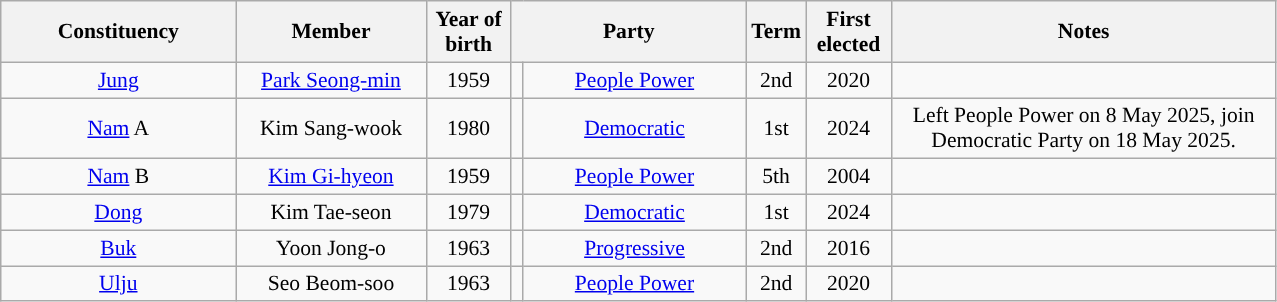<table class="wikitable sortable" style="font-size:90%; text-align:center">
<tr>
<th scope="col" style="width:150px;">Constituency</th>
<th scope="col" style="width:120px;">Member</th>
<th scope="col" style="width:50px;">Year of birth</th>
<th scope="col" style="width:150px;" colspan="2">Party</th>
<th scope="col" style="width:20px;">Term</th>
<th scope="col" style="width:50px;">First elected</th>
<th scope="col" style="width:250px;" class="unsortable">Notes</th>
</tr>
<tr>
<td><a href='#'>Jung</a></td>
<td><a href='#'>Park Seong-min</a></td>
<td>1959</td>
<td scope="row" width="1" style="background-color:"></td>
<td><a href='#'>People Power</a></td>
<td>2nd</td>
<td>2020</td>
<td></td>
</tr>
<tr>
<td><a href='#'>Nam</a> A</td>
<td>Kim Sang-wook</td>
<td>1980</td>
<td scope="row" width="1" style="background-color:"></td>
<td><a href='#'>Democratic</a></td>
<td>1st</td>
<td>2024</td>
<td>Left People Power on 8 May 2025, join Democratic Party on 18 May 2025.</td>
</tr>
<tr>
<td><a href='#'>Nam</a> B</td>
<td><a href='#'>Kim Gi-hyeon</a></td>
<td>1959</td>
<td scope="row" style="background-color:"></td>
<td><a href='#'>People Power</a></td>
<td>5th</td>
<td>2004</td>
<td></td>
</tr>
<tr>
<td><a href='#'>Dong</a></td>
<td>Kim Tae-seon</td>
<td>1979</td>
<td scope="row" width="1" style="background-color:"></td>
<td><a href='#'>Democratic</a></td>
<td>1st</td>
<td>2024</td>
<td></td>
</tr>
<tr>
<td><a href='#'>Buk</a></td>
<td>Yoon Jong-o</td>
<td>1963</td>
<td scope="row" style="background-color:"></td>
<td><a href='#'>Progressive</a></td>
<td>2nd</td>
<td>2016</td>
<td></td>
</tr>
<tr>
<td><a href='#'>Ulju</a></td>
<td>Seo Beom-soo</td>
<td>1963</td>
<td scope="row" style="background-color:"></td>
<td><a href='#'>People Power</a></td>
<td>2nd</td>
<td>2020</td>
<td></td>
</tr>
</table>
